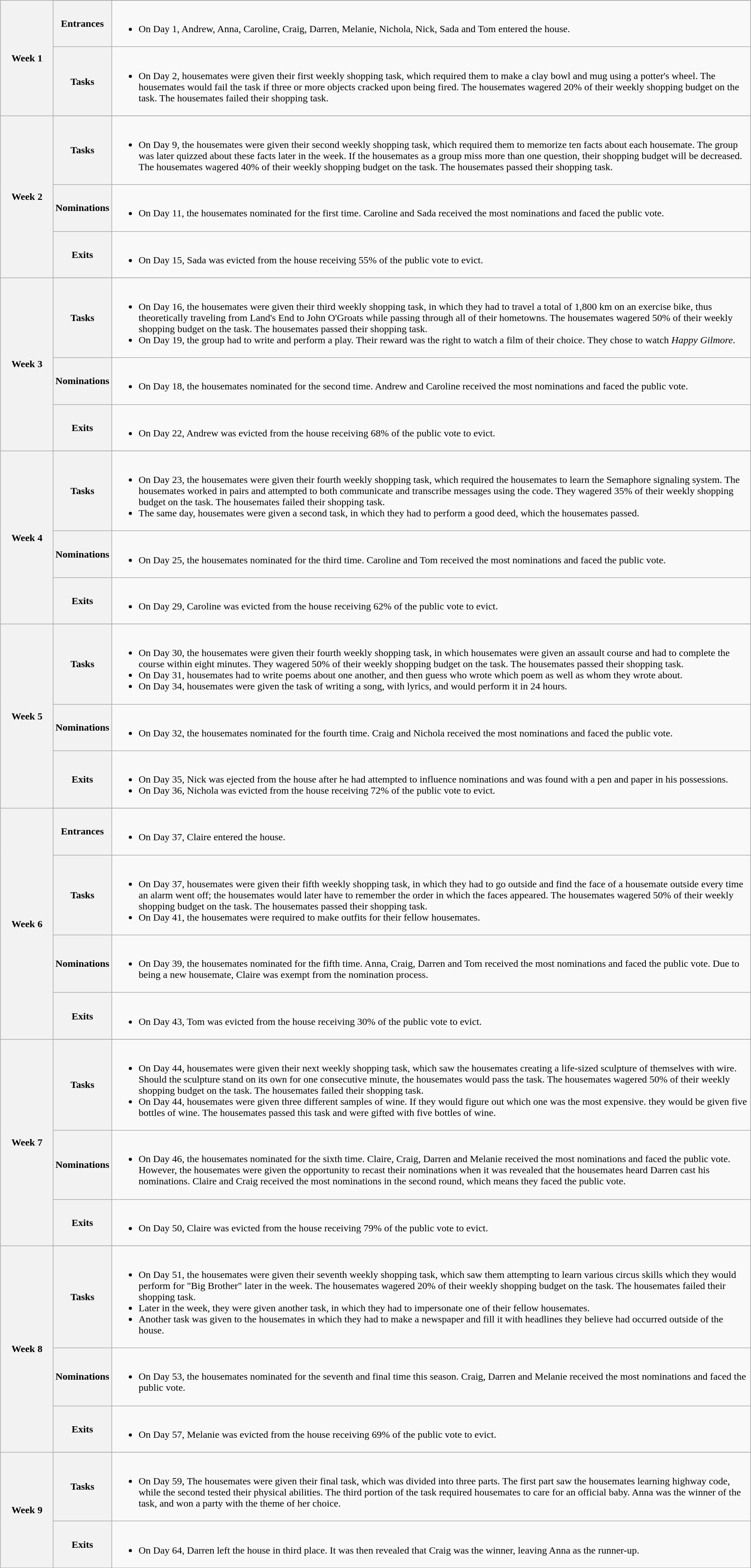<table class="wikitable" style="width: 96%; margin-left: auto; margin-right: auto;">
<tr>
<th scope="rowgroup" rowspan=3 style="width: 7%;">Week 1</th>
</tr>
<tr>
<th scope="row">Entrances</th>
<td><br><ul><li>On Day 1, Andrew, Anna, Caroline, Craig, Darren, Melanie, Nichola, Nick, Sada and Tom entered the house.</li></ul></td>
</tr>
<tr>
<th scope="row">Tasks</th>
<td><br><ul><li>On Day 2, housemates were given their first weekly shopping task, which required them to make a clay bowl and mug using a potter's wheel. The housemates would fail the task if three or more objects cracked upon being fired. The housemates wagered 20% of their weekly shopping budget on the task. The housemates failed their shopping task.</li></ul></td>
</tr>
<tr>
<th scope="rowgroup" rowspan=4 style="width: 7%;">Week 2</th>
</tr>
<tr>
<th scope="row">Tasks</th>
<td><br><ul><li>On Day 9, the housemates were given their second weekly shopping task, which required them to memorize ten facts about each housemate. The group was later quizzed about these facts later in the week. If the housemates as a group miss more than one question, their shopping budget will be decreased. The housemates wagered 40% of their weekly shopping budget on the task. The housemates passed their shopping task.</li></ul></td>
</tr>
<tr>
<th scope="row">Nominations</th>
<td><br><ul><li>On Day 11, the housemates nominated for the first time. Caroline and Sada received the most nominations and faced the public vote.</li></ul></td>
</tr>
<tr>
<th scope="row">Exits</th>
<td><br><ul><li>On Day 15, Sada was evicted from the house receiving 55% of the public vote to evict.</li></ul></td>
</tr>
<tr>
<th scope="rowgroup" rowspan=4 style="width: 7%;">Week 3</th>
</tr>
<tr>
<th scope="row">Tasks</th>
<td><br><ul><li>On Day 16, the housemates were given their third weekly shopping task, in which they had to travel a total of 1,800 km on an exercise bike, thus theoretically traveling from Land's End to John O'Groats while passing through all of their hometowns. The housemates wagered 50% of their weekly shopping budget on the task. The housemates passed their shopping task.</li><li>On Day 19, the group had to write and perform a play. Their reward was the right to watch a film of their choice. They chose to watch <em>Happy Gilmore</em>.</li></ul></td>
</tr>
<tr>
<th scope="row">Nominations</th>
<td><br><ul><li>On Day 18, the housemates nominated for the second time. Andrew and Caroline received the most nominations and faced the public vote.</li></ul></td>
</tr>
<tr>
<th scope="row">Exits</th>
<td><br><ul><li>On Day 22, Andrew was evicted from the house receiving 68% of the public vote to evict.</li></ul></td>
</tr>
<tr>
<th scope="rowgroup" rowspan=4 style="width: 7%;">Week 4</th>
</tr>
<tr>
<th scope="row">Tasks</th>
<td><br><ul><li>On Day 23, the housemates were given their fourth weekly shopping task, which required the housemates to learn the Semaphore signaling system. The housemates worked in pairs and attempted to both communicate and transcribe messages using the code. They wagered 35% of their weekly shopping budget on the task. The housemates failed their shopping task.</li><li>The same day, housemates were given a second task, in which they had to perform a good deed, which the housemates passed.</li></ul></td>
</tr>
<tr>
<th scope="row">Nominations</th>
<td><br><ul><li>On Day 25, the housemates nominated for the third time. Caroline and Tom received the most nominations and faced the public vote.</li></ul></td>
</tr>
<tr>
<th scope="row">Exits</th>
<td><br><ul><li>On Day 29, Caroline was evicted from the house receiving 62% of the public vote to evict.</li></ul></td>
</tr>
<tr>
<th scope="rowgroup" rowspan=4 style="width: 7%;">Week 5</th>
</tr>
<tr>
<th scope="row"><strong>Tasks</strong></th>
<td><br><ul><li>On Day 30, the housemates were given their fourth weekly shopping task, in which housemates were given an assault course and had to complete the course within eight minutes. They wagered 50% of their weekly shopping budget on the task. The housemates passed their shopping task.</li><li>On Day 31, housemates had to write poems about one another, and then guess who wrote which poem as well as whom they wrote about.</li><li>On Day 34, housemates were given the task of writing a song, with lyrics, and would perform it in 24 hours.</li></ul></td>
</tr>
<tr>
<th scope="row">Nominations</th>
<td><br><ul><li>On Day 32, the housemates nominated for the fourth time. Craig and Nichola received the most nominations and faced the public vote.</li></ul></td>
</tr>
<tr>
<th scope="row">Exits</th>
<td><br><ul><li>On Day 35, Nick was ejected from the house after he had attempted to influence nominations and was found with a pen and paper in his possessions.</li><li>On Day 36, Nichola was evicted from the house receiving 72% of the public vote to evict.</li></ul></td>
</tr>
<tr>
<th scope="rowgroup" rowspan=5 style="width: 7%;">Week 6</th>
</tr>
<tr>
<th scope="row">Entrances</th>
<td><br><ul><li>On Day 37, Claire entered the house.</li></ul></td>
</tr>
<tr>
<th scope="row">Tasks</th>
<td><br><ul><li>On Day 37, housemates were given their fifth weekly shopping task, in which they had to go outside and find the face of a housemate outside every time an alarm went off; the housemates would later have to remember the order in which the faces appeared. The housemates wagered 50% of their weekly shopping budget on the task. The housemates passed their shopping task.</li><li>On Day 41, the housemates were required to make outfits for their fellow housemates.</li></ul></td>
</tr>
<tr>
<th scope="row"><strong>Nominations</strong></th>
<td><br><ul><li>On Day 39, the housemates nominated for the fifth time. Anna, Craig, Darren and Tom received the most nominations and faced the public vote. Due to being a new housemate, Claire was exempt from the nomination process.</li></ul></td>
</tr>
<tr>
<th scope="row">Exits</th>
<td><br><ul><li>On Day 43, Tom was evicted from the house receiving 30% of the public vote to evict.</li></ul></td>
</tr>
<tr>
<th scope="rowgroup" rowspan=4 style="width: 7%;">Week 7</th>
</tr>
<tr>
<th scope="row">Tasks</th>
<td><br><ul><li>On Day 44, housemates were given their next weekly shopping task, which saw the housemates creating a life-sized sculpture of themselves with wire. Should the sculpture stand on its own for one consecutive minute, the housemates would pass the task. The housemates wagered 50% of their weekly shopping budget on the task. The housemates failed their shopping task.</li><li>On Day 44, housemates were given three different samples of wine. If they would figure out which one was the most expensive. they would be given five bottles of wine. The housemates passed this task and were gifted with five bottles of wine.</li></ul></td>
</tr>
<tr>
<th scope="row">Nominations</th>
<td><br><ul><li>On Day 46, the housemates nominated for the sixth time. Claire, Craig, Darren and Melanie received the most nominations and faced the public vote. However, the housemates were given the opportunity to recast their nominations when it was revealed that the housemates heard Darren cast his nominations. Claire and Craig received the most nominations in the second round, which means they faced the public vote.</li></ul></td>
</tr>
<tr>
<th scope="row">Exits</th>
<td><br><ul><li>On Day 50, Claire was evicted from the house receiving 79% of the public vote to evict.</li></ul></td>
</tr>
<tr>
<th scope="rowgroup" rowspan=4 style="width: 7%;">Week 8</th>
</tr>
<tr>
<th scope="row">Tasks</th>
<td><br><ul><li>On Day 51, the housemates were given their seventh weekly shopping task, which saw them attempting to learn various circus skills which they would perform for "Big Brother" later in the week. The housemates wagered 20% of their weekly shopping budget on the task. The housemates failed their shopping task.</li><li>Later in the week, they were given another task, in which they had to impersonate one of their fellow housemates.</li><li>Another task was given to the housemates in which they had to make a newspaper and fill it with headlines they believe had occurred outside of the house.</li></ul></td>
</tr>
<tr>
<th scope="row">Nominations</th>
<td><br><ul><li>On Day 53, the housemates nominated for the seventh and final time this season. Craig, Darren and Melanie received the most nominations and faced the public vote.</li></ul></td>
</tr>
<tr>
<th scope="row">Exits</th>
<td><br><ul><li>On Day 57, Melanie was evicted from the house receiving 69% of the public vote to evict.</li></ul></td>
</tr>
<tr>
<th scope="rowgroup" rowspan=4 style="width: 7%;">Week 9</th>
</tr>
<tr>
<th scope="row">Tasks</th>
<td><br><ul><li>On Day 59, The housemates were given their final task, which was divided into three parts. The first part saw the housemates learning highway code, while the second tested their physical abilities. The third portion of the task required housemates to care for an official baby. Anna was the winner of the task, and won a party with the theme of her choice.</li></ul></td>
</tr>
<tr>
<th scope="row">Exits</th>
<td><br><ul><li>On Day 64, Darren left the house in third place. It was then revealed that Craig was the winner, leaving Anna as the runner-up.</li></ul></td>
</tr>
</table>
